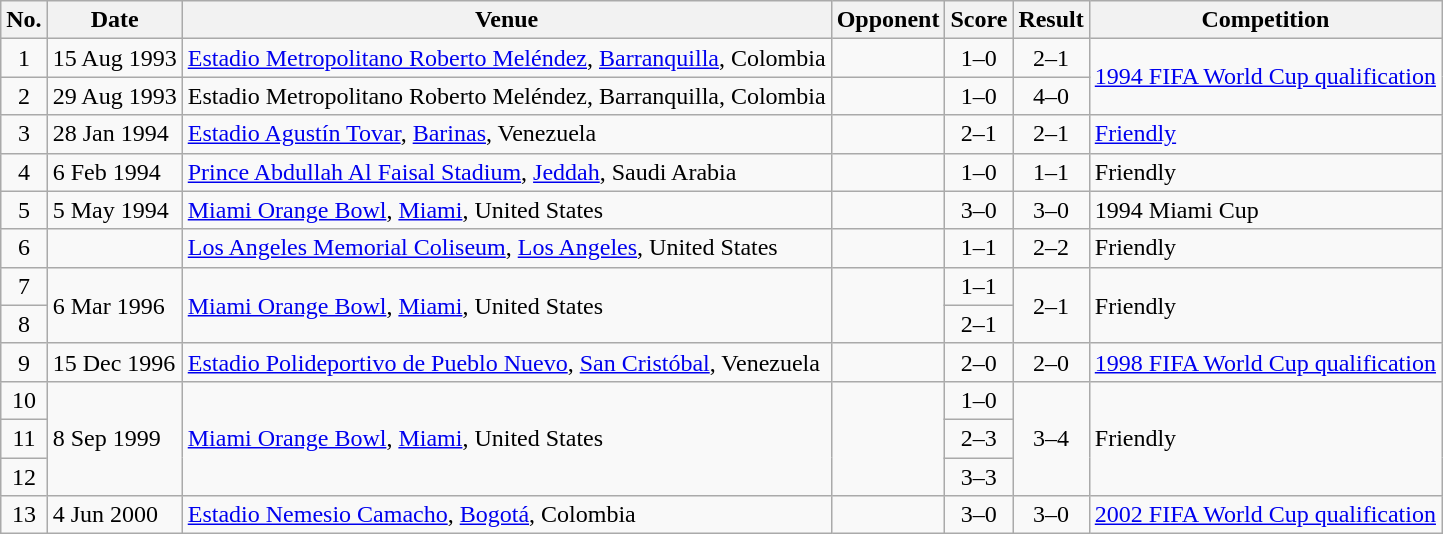<table class="wikitable sortable">
<tr>
<th scope="col">No.</th>
<th scope="col">Date</th>
<th scope="col">Venue</th>
<th scope="col">Opponent</th>
<th scope="col">Score</th>
<th scope="col">Result</th>
<th scope="col">Competition</th>
</tr>
<tr>
<td align="center">1</td>
<td>15 Aug 1993</td>
<td><a href='#'>Estadio Metropolitano Roberto Meléndez</a>, <a href='#'>Barranquilla</a>, Colombia</td>
<td></td>
<td align="center">1–0</td>
<td align="center">2–1</td>
<td rowspan="2"><a href='#'>1994 FIFA World Cup qualification</a></td>
</tr>
<tr>
<td align="center">2</td>
<td>29 Aug 1993</td>
<td>Estadio Metropolitano Roberto Meléndez, Barranquilla, Colombia</td>
<td></td>
<td align="center">1–0</td>
<td align="center">4–0</td>
</tr>
<tr>
<td align="center">3</td>
<td>28 Jan 1994</td>
<td><a href='#'>Estadio Agustín Tovar</a>, <a href='#'>Barinas</a>, Venezuela</td>
<td></td>
<td align="center">2–1</td>
<td align="center">2–1</td>
<td><a href='#'>Friendly</a></td>
</tr>
<tr>
<td align="center">4</td>
<td>6 Feb 1994</td>
<td><a href='#'>Prince Abdullah Al Faisal Stadium</a>, <a href='#'>Jeddah</a>, Saudi Arabia</td>
<td></td>
<td align="center">1–0</td>
<td align="center">1–1</td>
<td>Friendly</td>
</tr>
<tr>
<td align="center">5</td>
<td>5 May 1994</td>
<td><a href='#'>Miami Orange Bowl</a>, <a href='#'>Miami</a>, United States</td>
<td></td>
<td align="center">3–0</td>
<td align="center">3–0</td>
<td>1994 Miami Cup</td>
</tr>
<tr>
<td align="center">6</td>
<td></td>
<td><a href='#'>Los Angeles Memorial Coliseum</a>, <a href='#'>Los Angeles</a>, United States</td>
<td></td>
<td align="center">1–1</td>
<td align="center">2–2</td>
<td>Friendly</td>
</tr>
<tr>
<td align="center">7</td>
<td rowspan="2">6 Mar 1996</td>
<td rowspan="2"><a href='#'>Miami Orange Bowl</a>, <a href='#'>Miami</a>, United States</td>
<td rowspan="2"></td>
<td align="center">1–1</td>
<td rowspan="2" style="text-align:center">2–1</td>
<td rowspan="2">Friendly</td>
</tr>
<tr>
<td align="center">8</td>
<td align="center">2–1</td>
</tr>
<tr>
<td align="center">9</td>
<td>15 Dec 1996</td>
<td><a href='#'>Estadio Polideportivo de Pueblo Nuevo</a>, <a href='#'>San Cristóbal</a>, Venezuela</td>
<td></td>
<td align="center">2–0</td>
<td align="center">2–0</td>
<td><a href='#'>1998 FIFA World Cup qualification</a></td>
</tr>
<tr>
<td align="center">10</td>
<td rowspan="3">8 Sep 1999</td>
<td rowspan="3"><a href='#'>Miami Orange Bowl</a>, <a href='#'>Miami</a>, United States</td>
<td rowspan="3"></td>
<td align="center">1–0</td>
<td rowspan="3" style="text-align:center">3–4</td>
<td rowspan="3">Friendly</td>
</tr>
<tr>
<td align="center">11</td>
<td align="center">2–3</td>
</tr>
<tr>
<td align="center">12</td>
<td align="center">3–3</td>
</tr>
<tr>
<td align="center">13</td>
<td>4 Jun 2000</td>
<td><a href='#'>Estadio Nemesio Camacho</a>, <a href='#'>Bogotá</a>, Colombia</td>
<td></td>
<td align="center">3–0</td>
<td align="center">3–0</td>
<td><a href='#'>2002 FIFA World Cup qualification</a></td>
</tr>
</table>
